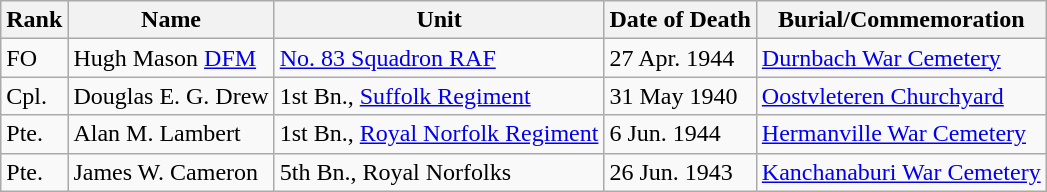<table class="wikitable">
<tr>
<th>Rank</th>
<th>Name</th>
<th>Unit</th>
<th>Date of Death</th>
<th>Burial/Commemoration</th>
</tr>
<tr>
<td>FO</td>
<td>Hugh Mason <a href='#'>DFM</a></td>
<td><a href='#'>No. 83 Squadron RAF</a></td>
<td>27 Apr. 1944</td>
<td><a href='#'>Durnbach War Cemetery</a></td>
</tr>
<tr>
<td>Cpl.</td>
<td>Douglas E. G. Drew</td>
<td>1st Bn., <a href='#'>Suffolk Regiment</a></td>
<td>31 May 1940</td>
<td><a href='#'>Oostvleteren Churchyard</a></td>
</tr>
<tr>
<td>Pte.</td>
<td>Alan M. Lambert</td>
<td>1st Bn., <a href='#'>Royal Norfolk Regiment</a></td>
<td>6 Jun. 1944</td>
<td><a href='#'>Hermanville War Cemetery</a></td>
</tr>
<tr>
<td>Pte.</td>
<td>James W. Cameron</td>
<td>5th Bn., Royal Norfolks</td>
<td>26 Jun. 1943</td>
<td><a href='#'>Kanchanaburi War Cemetery</a></td>
</tr>
</table>
